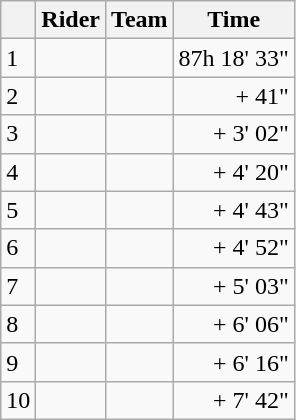<table class="wikitable">
<tr>
<th></th>
<th>Rider</th>
<th>Team</th>
<th>Time</th>
</tr>
<tr>
<td>1</td>
<td> </td>
<td></td>
<td style="text-align:right;">87h 18' 33"</td>
</tr>
<tr>
<td>2</td>
<td></td>
<td></td>
<td style="text-align:right;">+ 41"</td>
</tr>
<tr>
<td>3</td>
<td></td>
<td></td>
<td style="text-align:right;">+ 3' 02"</td>
</tr>
<tr>
<td>4</td>
<td></td>
<td></td>
<td style="text-align:right;">+ 4' 20"</td>
</tr>
<tr>
<td>5</td>
<td></td>
<td></td>
<td style="text-align:right;">+ 4' 43"</td>
</tr>
<tr>
<td>6</td>
<td></td>
<td></td>
<td style="text-align:right;">+ 4' 52"</td>
</tr>
<tr>
<td>7</td>
<td></td>
<td></td>
<td style="text-align:right;">+ 5' 03"</td>
</tr>
<tr>
<td>8</td>
<td></td>
<td></td>
<td style="text-align:right;">+ 6' 06"</td>
</tr>
<tr>
<td>9</td>
<td></td>
<td></td>
<td style="text-align:right;">+ 6' 16"</td>
</tr>
<tr>
<td>10</td>
<td></td>
<td></td>
<td style="text-align:right;">+ 7' 42"</td>
</tr>
</table>
